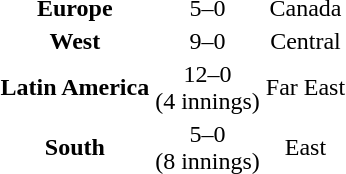<table>
<tr>
<td align=center><strong>Europe</strong></td>
<td align=center>5–0</td>
<td align=center>Canada</td>
</tr>
<tr>
<td align=center><strong>West</strong></td>
<td align=center>9–0</td>
<td align=center>Central</td>
</tr>
<tr>
<td align=center><strong>Latin America</strong></td>
<td align=center>12–0<br>(4 innings)</td>
<td align=center>Far East</td>
</tr>
<tr>
<td align=center><strong>South</strong></td>
<td align=center>5–0<br>(8 innings)</td>
<td align=center>East</td>
</tr>
</table>
